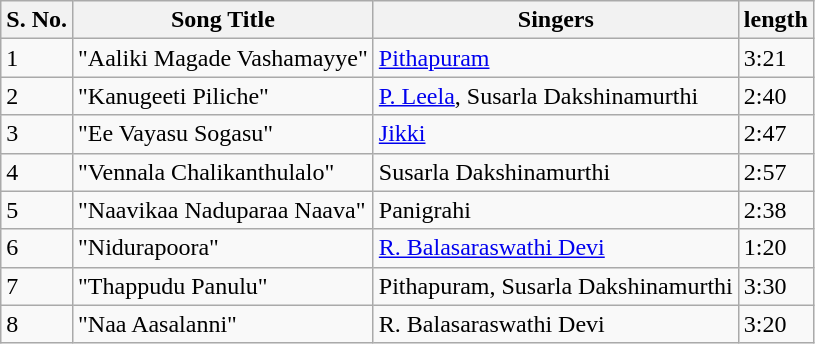<table class="wikitable">
<tr>
<th>S. No.</th>
<th>Song Title</th>
<th>Singers</th>
<th>length</th>
</tr>
<tr>
<td>1</td>
<td>"Aaliki Magade Vashamayye"</td>
<td><a href='#'>Pithapuram</a></td>
<td>3:21</td>
</tr>
<tr>
<td>2</td>
<td>"Kanugeeti Piliche"</td>
<td><a href='#'>P. Leela</a>, Susarla Dakshinamurthi</td>
<td>2:40</td>
</tr>
<tr>
<td>3</td>
<td>"Ee Vayasu Sogasu"</td>
<td><a href='#'>Jikki</a></td>
<td>2:47</td>
</tr>
<tr>
<td>4</td>
<td>"Vennala Chalikanthulalo"</td>
<td>Susarla Dakshinamurthi</td>
<td>2:57</td>
</tr>
<tr>
<td>5</td>
<td>"Naavikaa Naduparaa Naava"</td>
<td>Panigrahi</td>
<td>2:38</td>
</tr>
<tr>
<td>6</td>
<td>"Nidurapoora"</td>
<td><a href='#'>R. Balasaraswathi Devi</a></td>
<td>1:20</td>
</tr>
<tr>
<td>7</td>
<td>"Thappudu Panulu"</td>
<td>Pithapuram, Susarla Dakshinamurthi</td>
<td>3:30</td>
</tr>
<tr>
<td>8</td>
<td>"Naa Aasalanni"</td>
<td>R. Balasaraswathi Devi</td>
<td>3:20</td>
</tr>
</table>
